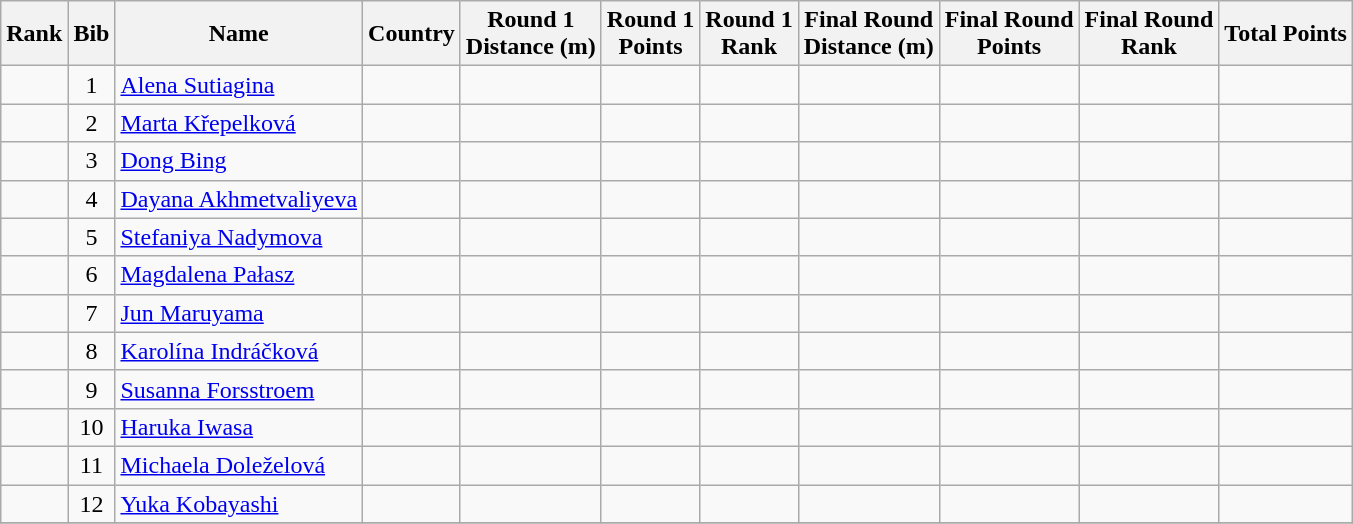<table class="wikitable sortable" style="text-align:center">
<tr>
<th>Rank</th>
<th>Bib</th>
<th>Name</th>
<th>Country</th>
<th>Round 1<br>Distance (m)</th>
<th>Round 1<br>Points</th>
<th>Round 1<br>Rank</th>
<th>Final Round <br>Distance (m)</th>
<th>Final Round <br>Points</th>
<th>Final Round<br> Rank</th>
<th>Total Points</th>
</tr>
<tr>
<td></td>
<td>1</td>
<td align=left><a href='#'>Alena Sutiagina</a></td>
<td align=left></td>
<td></td>
<td></td>
<td></td>
<td></td>
<td></td>
<td></td>
<td></td>
</tr>
<tr>
<td></td>
<td>2</td>
<td align=left><a href='#'>Marta Křepelková</a></td>
<td align=left></td>
<td></td>
<td></td>
<td></td>
<td></td>
<td></td>
<td></td>
<td></td>
</tr>
<tr>
<td></td>
<td>3</td>
<td align=left><a href='#'>Dong Bing</a></td>
<td align=left></td>
<td></td>
<td></td>
<td></td>
<td></td>
<td></td>
<td></td>
<td></td>
</tr>
<tr>
<td></td>
<td>4</td>
<td align=left><a href='#'>Dayana Akhmetvaliyeva</a></td>
<td align=left></td>
<td></td>
<td></td>
<td></td>
<td></td>
<td></td>
<td></td>
<td></td>
</tr>
<tr>
<td></td>
<td>5</td>
<td align=left><a href='#'>Stefaniya Nadymova</a></td>
<td align=left></td>
<td></td>
<td></td>
<td></td>
<td></td>
<td></td>
<td></td>
<td></td>
</tr>
<tr>
<td></td>
<td>6</td>
<td align=left><a href='#'>Magdalena Pałasz</a></td>
<td align=left></td>
<td></td>
<td></td>
<td></td>
<td></td>
<td></td>
<td></td>
<td></td>
</tr>
<tr>
<td></td>
<td>7</td>
<td align=left><a href='#'>Jun Maruyama</a></td>
<td align=left></td>
<td></td>
<td></td>
<td></td>
<td></td>
<td></td>
<td></td>
<td></td>
</tr>
<tr>
<td></td>
<td>8</td>
<td align=left><a href='#'>Karolína Indráčková</a></td>
<td align=left></td>
<td></td>
<td></td>
<td></td>
<td></td>
<td></td>
<td></td>
<td></td>
</tr>
<tr>
<td></td>
<td>9</td>
<td align=left><a href='#'>Susanna Forsstroem</a></td>
<td align=left></td>
<td></td>
<td></td>
<td></td>
<td></td>
<td></td>
<td></td>
<td></td>
</tr>
<tr>
<td></td>
<td>10</td>
<td align=left><a href='#'>Haruka Iwasa</a></td>
<td align=left></td>
<td></td>
<td></td>
<td></td>
<td></td>
<td></td>
<td></td>
<td></td>
</tr>
<tr>
<td></td>
<td>11</td>
<td align=left><a href='#'>Michaela Doleželová</a></td>
<td align=left></td>
<td></td>
<td></td>
<td></td>
<td></td>
<td></td>
<td></td>
<td></td>
</tr>
<tr>
<td></td>
<td>12</td>
<td align=left><a href='#'>Yuka Kobayashi</a></td>
<td align=left></td>
<td></td>
<td></td>
<td></td>
<td></td>
<td></td>
<td></td>
<td></td>
</tr>
<tr>
</tr>
</table>
